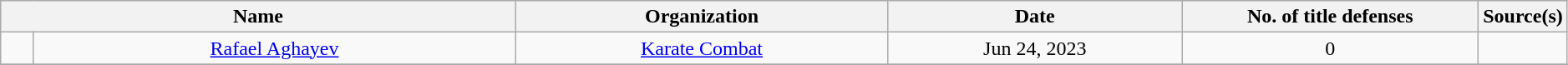<table class="wikitable" style="width:99%; text-align:center;">
<tr>
<th colspan="2" style="width:35%;">Name</th>
<th style="width:25%;">Organization</th>
<th width=20%>Date</th>
<th width=20%>No. of title defenses</th>
<th>Source(s)</th>
</tr>
<tr>
<td><br></td>
<td><a href='#'>Rafael Aghayev</a></td>
<td><a href='#'>Karate Combat</a></td>
<td>Jun 24, 2023</td>
<td>0</td>
<td></td>
</tr>
<tr>
</tr>
</table>
